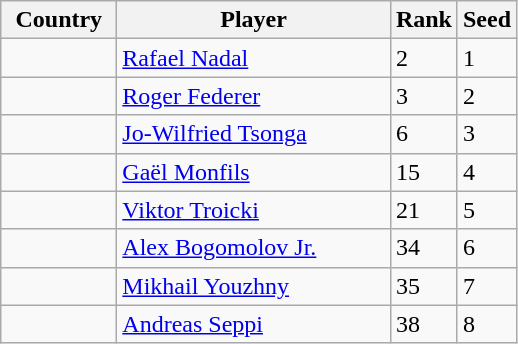<table class="sortable wikitable">
<tr>
<th width=70>Country</th>
<th width=175>Player</th>
<th>Rank</th>
<th>Seed</th>
</tr>
<tr>
<td></td>
<td><a href='#'>Rafael Nadal</a></td>
<td>2</td>
<td>1</td>
</tr>
<tr>
<td></td>
<td><a href='#'>Roger Federer</a></td>
<td>3</td>
<td>2</td>
</tr>
<tr>
<td></td>
<td><a href='#'>Jo-Wilfried Tsonga</a></td>
<td>6</td>
<td>3</td>
</tr>
<tr>
<td></td>
<td><a href='#'>Gaël Monfils</a></td>
<td>15</td>
<td>4</td>
</tr>
<tr>
<td></td>
<td><a href='#'>Viktor Troicki</a></td>
<td>21</td>
<td>5</td>
</tr>
<tr>
<td></td>
<td><a href='#'>Alex Bogomolov Jr.</a></td>
<td>34</td>
<td>6</td>
</tr>
<tr>
<td></td>
<td><a href='#'>Mikhail Youzhny</a></td>
<td>35</td>
<td>7</td>
</tr>
<tr>
<td></td>
<td><a href='#'>Andreas Seppi</a></td>
<td>38</td>
<td>8</td>
</tr>
</table>
